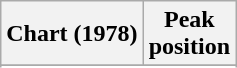<table class="wikitable sortable plainrowheaders" style="text-align:center">
<tr>
<th scope="col">Chart (1978)</th>
<th scope="col">Peak<br>position</th>
</tr>
<tr>
</tr>
<tr>
</tr>
<tr>
</tr>
</table>
